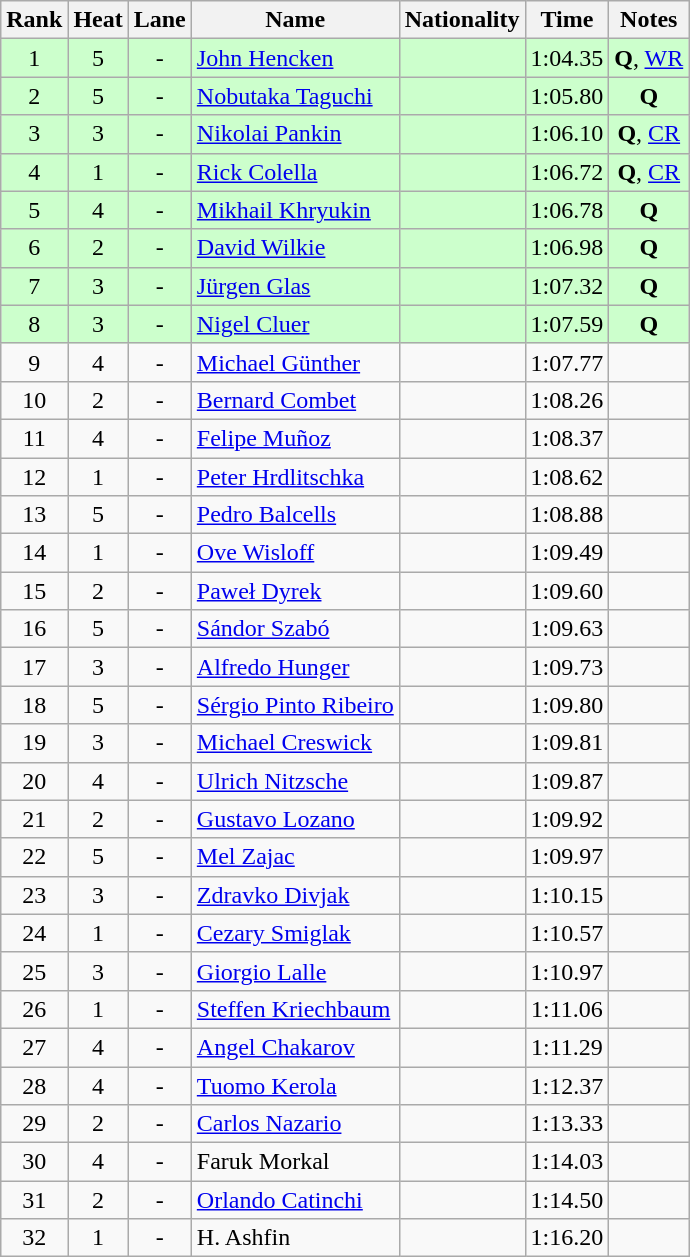<table class="wikitable sortable" style="text-align:center">
<tr>
<th>Rank</th>
<th>Heat</th>
<th>Lane</th>
<th>Name</th>
<th>Nationality</th>
<th>Time</th>
<th>Notes</th>
</tr>
<tr bgcolor=ccffcc>
<td>1</td>
<td>5</td>
<td>-</td>
<td align=left><a href='#'>John Hencken</a></td>
<td align=left></td>
<td>1:04.35</td>
<td><strong>Q</strong>, <a href='#'>WR</a></td>
</tr>
<tr bgcolor=ccffcc>
<td>2</td>
<td>5</td>
<td>-</td>
<td align=left><a href='#'>Nobutaka Taguchi</a></td>
<td align=left></td>
<td>1:05.80</td>
<td><strong>Q</strong></td>
</tr>
<tr bgcolor=ccffcc>
<td>3</td>
<td>3</td>
<td>-</td>
<td align=left><a href='#'>Nikolai Pankin</a></td>
<td align=left></td>
<td>1:06.10</td>
<td><strong>Q</strong>, <a href='#'>CR</a></td>
</tr>
<tr bgcolor=ccffcc>
<td>4</td>
<td>1</td>
<td>-</td>
<td align=left><a href='#'>Rick Colella</a></td>
<td align=left></td>
<td>1:06.72</td>
<td><strong>Q</strong>, <a href='#'>CR</a></td>
</tr>
<tr bgcolor=ccffcc>
<td>5</td>
<td>4</td>
<td>-</td>
<td align=left><a href='#'>Mikhail Khryukin</a></td>
<td align=left></td>
<td>1:06.78</td>
<td><strong>Q</strong></td>
</tr>
<tr bgcolor=ccffcc>
<td>6</td>
<td>2</td>
<td>-</td>
<td align=left><a href='#'>David Wilkie</a></td>
<td align=left></td>
<td>1:06.98</td>
<td><strong>Q</strong></td>
</tr>
<tr bgcolor=ccffcc>
<td>7</td>
<td>3</td>
<td>-</td>
<td align=left><a href='#'>Jürgen Glas</a></td>
<td align=left></td>
<td>1:07.32</td>
<td><strong>Q</strong></td>
</tr>
<tr bgcolor=ccffcc>
<td>8</td>
<td>3</td>
<td>-</td>
<td align=left><a href='#'>Nigel Cluer</a></td>
<td align=left></td>
<td>1:07.59</td>
<td><strong>Q</strong></td>
</tr>
<tr>
<td>9</td>
<td>4</td>
<td>-</td>
<td align=left><a href='#'>Michael Günther</a></td>
<td align=left></td>
<td>1:07.77</td>
<td></td>
</tr>
<tr>
<td>10</td>
<td>2</td>
<td>-</td>
<td align=left><a href='#'>Bernard Combet</a></td>
<td align=left></td>
<td>1:08.26</td>
<td></td>
</tr>
<tr>
<td>11</td>
<td>4</td>
<td>-</td>
<td align=left><a href='#'>Felipe Muñoz</a></td>
<td align=left></td>
<td>1:08.37</td>
<td></td>
</tr>
<tr>
<td>12</td>
<td>1</td>
<td>-</td>
<td align=left><a href='#'>Peter Hrdlitschka</a></td>
<td align=left></td>
<td>1:08.62</td>
<td></td>
</tr>
<tr>
<td>13</td>
<td>5</td>
<td>-</td>
<td align=left><a href='#'>Pedro Balcells</a></td>
<td align=left></td>
<td>1:08.88</td>
<td></td>
</tr>
<tr>
<td>14</td>
<td>1</td>
<td>-</td>
<td align=left><a href='#'>Ove Wisloff</a></td>
<td align=left></td>
<td>1:09.49</td>
<td></td>
</tr>
<tr>
<td>15</td>
<td>2</td>
<td>-</td>
<td align=left><a href='#'>Paweł Dyrek</a></td>
<td align=left></td>
<td>1:09.60</td>
<td></td>
</tr>
<tr>
<td>16</td>
<td>5</td>
<td>-</td>
<td align=left><a href='#'>Sándor Szabó</a></td>
<td align=left></td>
<td>1:09.63</td>
<td></td>
</tr>
<tr>
<td>17</td>
<td>3</td>
<td>-</td>
<td align=left><a href='#'>Alfredo Hunger</a></td>
<td align=left></td>
<td>1:09.73</td>
<td></td>
</tr>
<tr>
<td>18</td>
<td>5</td>
<td>-</td>
<td align=left><a href='#'>Sérgio Pinto Ribeiro</a></td>
<td align=left></td>
<td>1:09.80</td>
<td></td>
</tr>
<tr>
<td>19</td>
<td>3</td>
<td>-</td>
<td align=left><a href='#'>Michael Creswick</a></td>
<td align=left></td>
<td>1:09.81</td>
<td></td>
</tr>
<tr>
<td>20</td>
<td>4</td>
<td>-</td>
<td align=left><a href='#'>Ulrich Nitzsche</a></td>
<td align=left></td>
<td>1:09.87</td>
<td></td>
</tr>
<tr>
<td>21</td>
<td>2</td>
<td>-</td>
<td align=left><a href='#'>Gustavo Lozano</a></td>
<td align=left></td>
<td>1:09.92</td>
<td></td>
</tr>
<tr>
<td>22</td>
<td>5</td>
<td>-</td>
<td align=left><a href='#'>Mel Zajac</a></td>
<td align=left></td>
<td>1:09.97</td>
<td></td>
</tr>
<tr>
<td>23</td>
<td>3</td>
<td>-</td>
<td align=left><a href='#'>Zdravko Divjak</a></td>
<td align=left></td>
<td>1:10.15</td>
<td></td>
</tr>
<tr>
<td>24</td>
<td>1</td>
<td>-</td>
<td align=left><a href='#'>Cezary Smiglak</a></td>
<td align=left></td>
<td>1:10.57</td>
<td></td>
</tr>
<tr>
<td>25</td>
<td>3</td>
<td>-</td>
<td align=left><a href='#'>Giorgio Lalle</a></td>
<td align=left></td>
<td>1:10.97</td>
<td></td>
</tr>
<tr>
<td>26</td>
<td>1</td>
<td>-</td>
<td align=left><a href='#'>Steffen Kriechbaum</a></td>
<td align=left></td>
<td>1:11.06</td>
<td></td>
</tr>
<tr>
<td>27</td>
<td>4</td>
<td>-</td>
<td align=left><a href='#'>Angel Chakarov</a></td>
<td align=left></td>
<td>1:11.29</td>
<td></td>
</tr>
<tr>
<td>28</td>
<td>4</td>
<td>-</td>
<td align=left><a href='#'>Tuomo Kerola</a></td>
<td align=left></td>
<td>1:12.37</td>
<td></td>
</tr>
<tr>
<td>29</td>
<td>2</td>
<td>-</td>
<td align=left><a href='#'>Carlos Nazario</a></td>
<td align=left></td>
<td>1:13.33</td>
<td></td>
</tr>
<tr>
<td>30</td>
<td>4</td>
<td>-</td>
<td align=left>Faruk Morkal</td>
<td align=left></td>
<td>1:14.03</td>
<td></td>
</tr>
<tr>
<td>31</td>
<td>2</td>
<td>-</td>
<td align=left><a href='#'>Orlando Catinchi</a></td>
<td align=left></td>
<td>1:14.50</td>
<td></td>
</tr>
<tr>
<td>32</td>
<td>1</td>
<td>-</td>
<td align=left>H. Ashfin</td>
<td align=left></td>
<td>1:16.20</td>
<td></td>
</tr>
</table>
